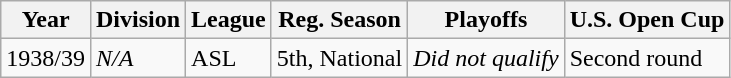<table class="wikitable">
<tr>
<th>Year</th>
<th>Division</th>
<th>League</th>
<th>Reg. Season</th>
<th>Playoffs</th>
<th>U.S. Open Cup</th>
</tr>
<tr>
<td>1938/39</td>
<td><em>N/A</em></td>
<td>ASL</td>
<td>5th, National</td>
<td><em>Did not qualify</em></td>
<td>Second round</td>
</tr>
</table>
